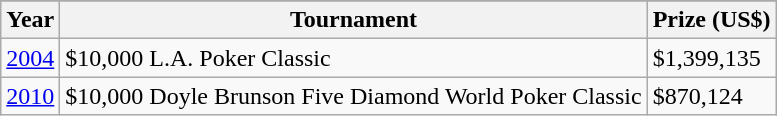<table class="wikitable">
<tr>
</tr>
<tr>
<th>Year</th>
<th>Tournament</th>
<th>Prize (US$)</th>
</tr>
<tr>
<td><a href='#'>2004</a></td>
<td>$10,000 L.A. Poker Classic</td>
<td>$1,399,135</td>
</tr>
<tr>
<td><a href='#'>2010</a></td>
<td>$10,000 Doyle Brunson Five Diamond World Poker Classic</td>
<td>$870,124</td>
</tr>
</table>
